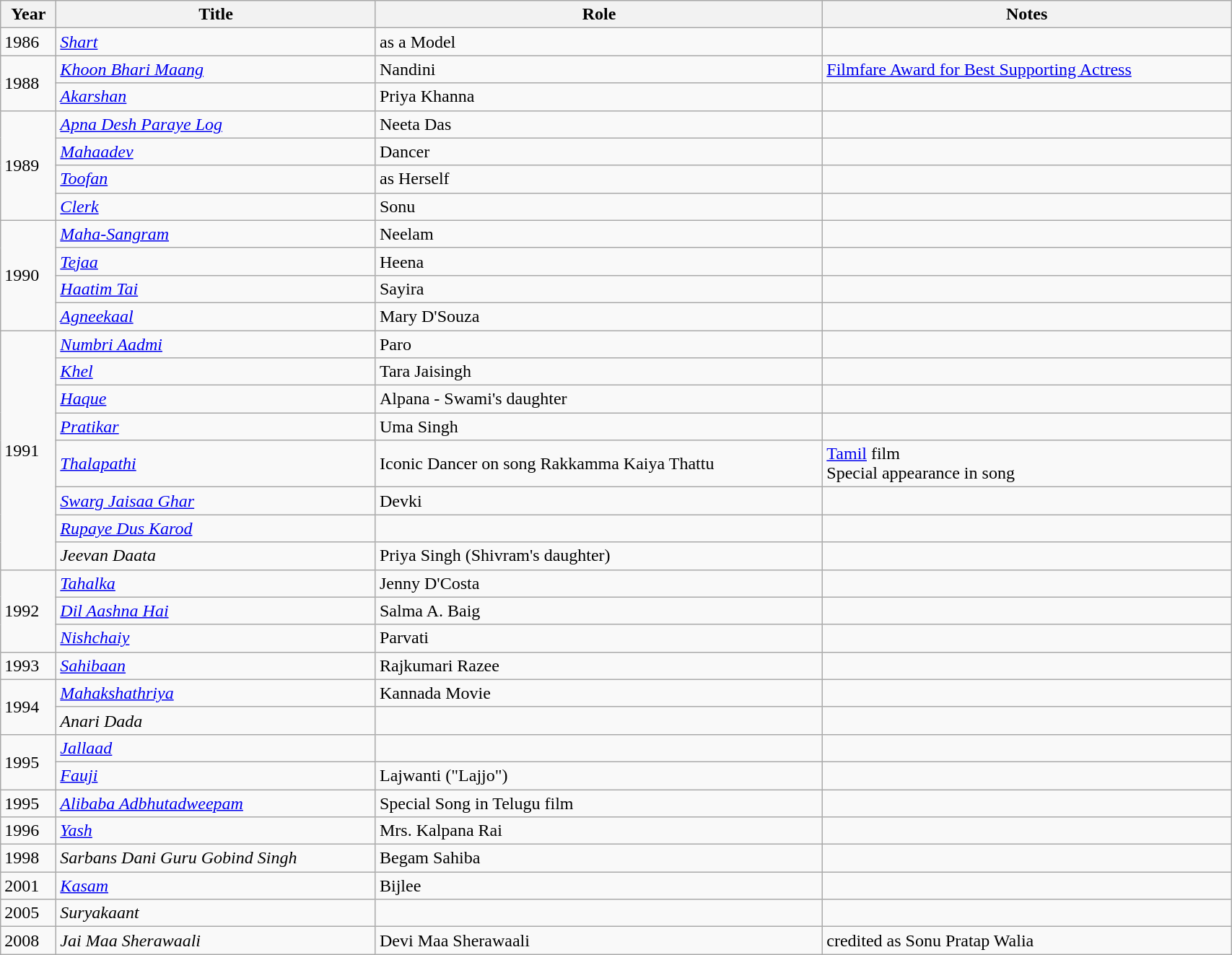<table class="wikitable" width="90%">
<tr>
<th>Year</th>
<th>Title</th>
<th>Role</th>
<th>Notes</th>
</tr>
<tr>
<td>1986</td>
<td><em><a href='#'>Shart</a></em></td>
<td>as a Model</td>
<td></td>
</tr>
<tr>
<td rowspan="2">1988</td>
<td><em><a href='#'>Khoon Bhari Maang</a></em></td>
<td>Nandini</td>
<td><a href='#'>Filmfare Award for Best Supporting Actress</a></td>
</tr>
<tr>
<td><em><a href='#'>Akarshan</a></em></td>
<td>Priya Khanna</td>
<td></td>
</tr>
<tr>
<td rowspan="4">1989</td>
<td><em><a href='#'>Apna Desh Paraye Log</a></em></td>
<td>Neeta Das</td>
<td></td>
</tr>
<tr>
<td><em><a href='#'>Mahaadev</a></em></td>
<td>Dancer</td>
<td></td>
</tr>
<tr>
<td><em><a href='#'>Toofan</a></em></td>
<td>as Herself</td>
<td></td>
</tr>
<tr>
<td><em><a href='#'>Clerk</a></em></td>
<td>Sonu</td>
<td></td>
</tr>
<tr>
<td rowspan="4">1990</td>
<td><em><a href='#'>Maha-Sangram</a></em></td>
<td>Neelam</td>
<td></td>
</tr>
<tr>
<td><em><a href='#'>Tejaa</a></em></td>
<td>Heena</td>
<td></td>
</tr>
<tr>
<td><em><a href='#'>Haatim Tai</a></em></td>
<td>Sayira</td>
<td></td>
</tr>
<tr>
<td><em><a href='#'>Agneekaal</a></em></td>
<td>Mary D'Souza</td>
<td></td>
</tr>
<tr>
<td rowspan="8">1991</td>
<td><em><a href='#'>Numbri Aadmi</a></em></td>
<td>Paro</td>
<td></td>
</tr>
<tr>
<td><em><a href='#'>Khel</a></em></td>
<td>Tara Jaisingh</td>
<td></td>
</tr>
<tr>
<td><em><a href='#'>Haque</a></em></td>
<td>Alpana - Swami's daughter</td>
<td></td>
</tr>
<tr>
<td><em><a href='#'>Pratikar</a></em></td>
<td>Uma Singh</td>
<td></td>
</tr>
<tr>
<td><em><a href='#'>Thalapathi</a></em></td>
<td>Iconic Dancer on song Rakkamma Kaiya Thattu</td>
<td><a href='#'>Tamil</a> film <br> Special appearance in song</td>
</tr>
<tr>
<td><em><a href='#'>Swarg Jaisaa Ghar</a></em></td>
<td>Devki</td>
<td></td>
</tr>
<tr>
<td><em><a href='#'>Rupaye Dus Karod</a></em></td>
<td></td>
<td></td>
</tr>
<tr>
<td><em>Jeevan Daata</em></td>
<td>Priya Singh (Shivram's daughter)</td>
<td></td>
</tr>
<tr>
<td rowspan="3">1992</td>
<td><em><a href='#'>Tahalka</a></em></td>
<td>Jenny D'Costa</td>
<td></td>
</tr>
<tr>
<td><em><a href='#'>Dil Aashna Hai</a></em></td>
<td>Salma A. Baig</td>
<td></td>
</tr>
<tr>
<td><em><a href='#'>Nishchaiy</a></em></td>
<td>Parvati</td>
<td></td>
</tr>
<tr>
<td>1993</td>
<td><em><a href='#'>Sahibaan</a></em></td>
<td>Rajkumari Razee</td>
<td></td>
</tr>
<tr>
<td rowspan="2">1994</td>
<td><em><a href='#'>Mahakshathriya</a></em></td>
<td>Kannada Movie</td>
<td></td>
</tr>
<tr>
<td><em>Anari Dada</em></td>
<td></td>
<td></td>
</tr>
<tr>
<td rowspan="2">1995</td>
<td><em><a href='#'>Jallaad</a></em></td>
<td></td>
<td></td>
</tr>
<tr>
<td><em><a href='#'>Fauji</a></em></td>
<td>Lajwanti ("Lajjo")</td>
<td></td>
</tr>
<tr>
<td>1995</td>
<td><em><a href='#'>Alibaba Adbhutadweepam</a></em></td>
<td>Special Song in Telugu film</td>
<td></td>
</tr>
<tr>
<td>1996</td>
<td><em><a href='#'>Yash</a></em></td>
<td>Mrs. Kalpana Rai</td>
<td></td>
</tr>
<tr>
<td>1998</td>
<td><em>Sarbans Dani Guru Gobind Singh</em></td>
<td>Begam Sahiba</td>
<td></td>
</tr>
<tr>
<td>2001</td>
<td><em><a href='#'>Kasam</a></em></td>
<td>Bijlee</td>
<td></td>
</tr>
<tr>
<td>2005</td>
<td><em>Suryakaant</em></td>
<td></td>
<td></td>
</tr>
<tr>
<td>2008</td>
<td><em>Jai Maa Sherawaali</em></td>
<td>Devi Maa Sherawaali</td>
<td>credited as Sonu Pratap Walia</td>
</tr>
</table>
